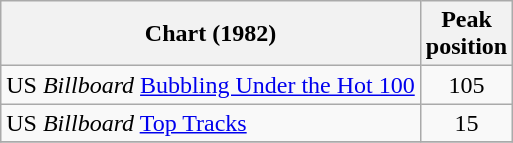<table class="wikitable">
<tr>
<th>Chart (1982)</th>
<th>Peak<br>position</th>
</tr>
<tr>
<td>US <em>Billboard</em> <a href='#'>Bubbling Under the Hot 100</a></td>
<td align="center">105</td>
</tr>
<tr>
<td>US <em>Billboard</em> <a href='#'>Top Tracks</a></td>
<td align="center">15</td>
</tr>
<tr>
</tr>
</table>
